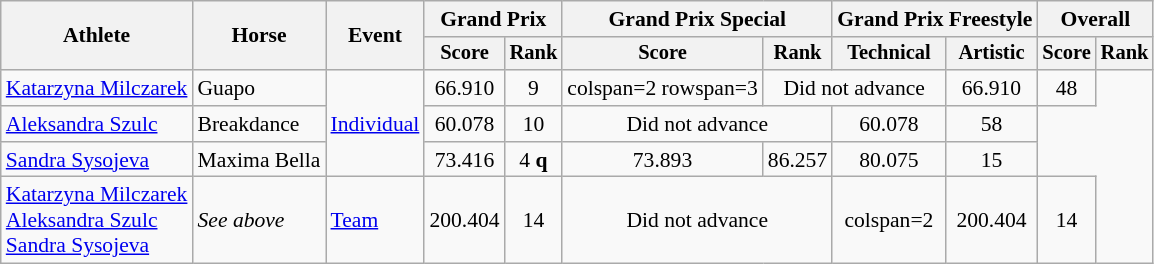<table class=wikitable style="font-size:90%; text-align:center;">
<tr>
<th rowspan=2>Athlete</th>
<th rowspan=2>Horse</th>
<th rowspan=2>Event</th>
<th colspan=2>Grand Prix</th>
<th colspan=2>Grand Prix Special</th>
<th colspan=2>Grand Prix Freestyle</th>
<th colspan=2>Overall</th>
</tr>
<tr style=font-size:95%>
<th>Score</th>
<th>Rank</th>
<th>Score</th>
<th>Rank</th>
<th>Technical</th>
<th>Artistic</th>
<th>Score</th>
<th>Rank</th>
</tr>
<tr>
<td align=left><a href='#'>Katarzyna Milczarek</a></td>
<td align=left>Guapo</td>
<td rowspan=3 align=left><a href='#'>Individual</a></td>
<td>66.910</td>
<td>9</td>
<td>colspan=2 rowspan=3 </td>
<td colspan=2>Did not advance</td>
<td>66.910</td>
<td>48</td>
</tr>
<tr>
<td align=left><a href='#'>Aleksandra Szulc</a></td>
<td align=left>Breakdance</td>
<td>60.078</td>
<td>10</td>
<td colspan=2>Did not advance</td>
<td>60.078</td>
<td>58</td>
</tr>
<tr>
<td align=left><a href='#'>Sandra Sysojeva</a></td>
<td align=left>Maxima Bella</td>
<td>73.416</td>
<td>4 <strong>q</strong></td>
<td>73.893</td>
<td>86.257</td>
<td>80.075</td>
<td>15</td>
</tr>
<tr>
<td align=left><a href='#'>Katarzyna Milczarek</a><br><a href='#'>Aleksandra Szulc</a><br><a href='#'>Sandra Sysojeva</a></td>
<td align=left><em>See above</em></td>
<td align=left><a href='#'>Team</a></td>
<td>200.404</td>
<td>14</td>
<td colspan=2>Did not advance</td>
<td>colspan=2 </td>
<td>200.404</td>
<td>14</td>
</tr>
</table>
